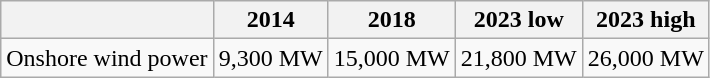<table style="text-align: right" class="wikitable">
<tr>
<th></th>
<th>2014</th>
<th>2018</th>
<th>2023 low</th>
<th>2023 high</th>
</tr>
<tr>
<td>Onshore wind power</td>
<td>9,300 MW</td>
<td>15,000 MW</td>
<td>21,800 MW</td>
<td>26,000 MW</td>
</tr>
</table>
